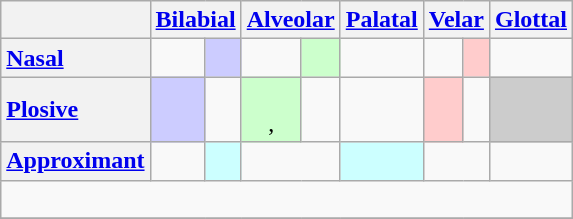<table class="wikitable" style="text-align: center">
<tr>
<th> </th>
<th colspan="2"><a href='#'>Bilabial</a></th>
<th colspan="2"><a href='#'>Alveolar</a></th>
<th colspan="1"><a href='#'>Palatal</a></th>
<th colspan="2"><a href='#'>Velar</a></th>
<th colspan="1"><a href='#'>Glottal</a></th>
</tr>
<tr>
<th style="text-align: left;"><a href='#'>Nasal</a></th>
<td></td>
<td style="background-color: #ccf"><br></td>
<td></td>
<td style="background-color: #cfc"><br></td>
<td> </td>
<td> </td>
<td style="background-color: #fcc"><br></td>
<td> </td>
</tr>
<tr>
<th style="text-align: left;"><a href='#'>Plosive</a></th>
<td style="background-color: #ccf"><br></td>
<td></td>
<td style="background-color: #cfc"><br>,<br></td>
<td></td>
<td></td>
<td style="background-color: #fcc"><br></td>
<td></td>
<td style="background-color: #ccc"><br><br></td>
</tr>
<tr>
<th style="text-align: left;"><a href='#'>Approximant</a></th>
<td colspan="1"> </td>
<td style="text-align: center;background: #cff;"><br></td>
<td colspan="2"> </td>
<td style="text-align: center;background: #cff;"><br></td>
<td colspan="2"> </td>
<td> </td>
</tr>
<tr>
<td colspan=9><br></td>
</tr>
<tr>
</tr>
</table>
